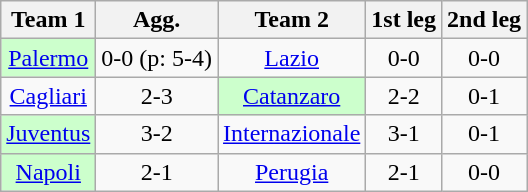<table class="wikitable" style="text-align: center">
<tr>
<th>Team 1</th>
<th>Agg.</th>
<th>Team 2</th>
<th>1st leg</th>
<th>2nd leg</th>
</tr>
<tr>
<td bgcolor="ccffcc"><a href='#'>Palermo</a></td>
<td>0-0 (p: 5-4)</td>
<td><a href='#'>Lazio</a></td>
<td>0-0</td>
<td>0-0</td>
</tr>
<tr>
<td><a href='#'>Cagliari</a></td>
<td>2-3</td>
<td bgcolor="ccffcc"><a href='#'>Catanzaro</a></td>
<td>2-2</td>
<td>0-1</td>
</tr>
<tr>
<td bgcolor="ccffcc"><a href='#'>Juventus</a></td>
<td>3-2</td>
<td><a href='#'>Internazionale</a></td>
<td>3-1</td>
<td>0-1</td>
</tr>
<tr>
<td bgcolor="ccffcc"><a href='#'>Napoli</a></td>
<td>2-1</td>
<td><a href='#'>Perugia</a></td>
<td>2-1</td>
<td>0-0</td>
</tr>
</table>
